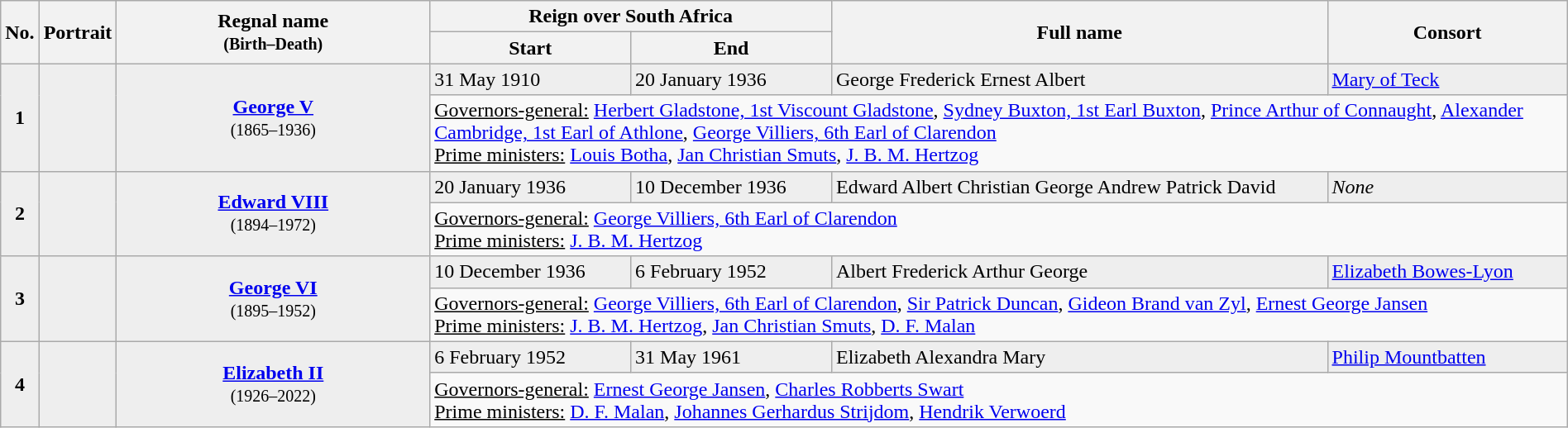<table class="wikitable" style="width:100%;">
<tr>
<th rowspan="2">No.</th>
<th rowspan="2">Portrait</th>
<th rowspan="2" style="width:20%;">Regnal name<br><small>(Birth–Death)</small></th>
<th colspan=2>Reign over South Africa</th>
<th rowspan="2">Full name</th>
<th rowspan="2">Consort</th>
</tr>
<tr>
<th>Start</th>
<th>End</th>
</tr>
<tr style="background:#eee;">
<td rowspan="2" style="text-align:center;"><strong>1</strong></td>
<td rowspan="2" style="text-align:center;"></td>
<td rowspan="2" style="text-align:center;"><strong><a href='#'>George V</a></strong><br><small>(1865–1936)</small></td>
<td>31 May 1910</td>
<td>20 January 1936</td>
<td>George Frederick Ernest Albert</td>
<td><a href='#'>Mary of Teck</a></td>
</tr>
<tr>
<td colspan=4><u>Governors-general:</u> <a href='#'>Herbert Gladstone, 1st Viscount Gladstone</a>, <a href='#'>Sydney Buxton, 1st Earl Buxton</a>, <a href='#'>Prince Arthur of Connaught</a>, <a href='#'>Alexander Cambridge, 1st Earl of Athlone</a>, <a href='#'>George Villiers, 6th Earl of Clarendon</a><br><u>Prime ministers:</u> <a href='#'>Louis Botha</a>, <a href='#'>Jan Christian Smuts</a>, <a href='#'>J. B. M. Hertzog</a></td>
</tr>
<tr style="background:#eee;">
<td rowspan="2" style="text-align:center;"><strong>2</strong></td>
<td rowspan="2" style="text-align:center;"></td>
<td rowspan="2" style="text-align:center;"><strong><a href='#'>Edward VIII</a></strong><br><small>(1894–1972)</small></td>
<td>20 January 1936</td>
<td>10 December 1936</td>
<td>Edward Albert Christian George Andrew Patrick David</td>
<td><em>None</em></td>
</tr>
<tr>
<td colspan=4><u>Governors-general:</u> <a href='#'>George Villiers, 6th Earl of Clarendon</a><br><u>Prime ministers:</u> <a href='#'>J. B. M. Hertzog</a></td>
</tr>
<tr style="background:#eee;">
<td rowspan="2" style="text-align:center;"><strong>3</strong></td>
<td rowspan="2" style="text-align:center;"></td>
<td rowspan="2" style="text-align:center;"><strong><a href='#'>George VI</a></strong><br><small>(1895–1952)</small></td>
<td>10 December 1936</td>
<td>6 February 1952</td>
<td>Albert Frederick Arthur George</td>
<td><a href='#'>Elizabeth Bowes-Lyon</a></td>
</tr>
<tr>
<td colspan=4><u>Governors-general:</u> <a href='#'>George Villiers, 6th Earl of Clarendon</a>, <a href='#'>Sir Patrick Duncan</a>, <a href='#'>Gideon Brand van Zyl</a>, <a href='#'>Ernest George Jansen</a><br><u>Prime ministers:</u> <a href='#'>J. B. M. Hertzog</a>, <a href='#'>Jan Christian Smuts</a>, <a href='#'>D. F. Malan</a></td>
</tr>
<tr style="background:#eee;">
<td rowspan="2" style="text-align:center;"><strong>4</strong></td>
<td rowspan="2" style="text-align:center;"></td>
<td rowspan="2" style="text-align:center;"><strong><a href='#'>Elizabeth II</a></strong><br><small>(1926–2022)</small></td>
<td>6 February 1952</td>
<td>31 May 1961</td>
<td>Elizabeth Alexandra Mary</td>
<td><a href='#'>Philip Mountbatten</a></td>
</tr>
<tr>
<td colspan=4><u>Governors-general:</u> <a href='#'>Ernest George Jansen</a>, <a href='#'>Charles Robberts Swart</a><br><u>Prime ministers:</u> <a href='#'>D. F. Malan</a>, <a href='#'>Johannes Gerhardus Strijdom</a>, <a href='#'>Hendrik Verwoerd</a></td>
</tr>
</table>
